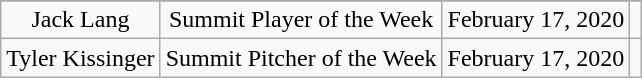<table class="wikitable sortable sortable" style="text-align: center">
<tr align=center>
</tr>
<tr>
<td>Jack Lang</td>
<td rowspan="1">Summit Player of the Week</td>
<td rowspan="1">February 17, 2020</td>
<td rowspan="1"></td>
</tr>
<tr>
<td>Tyler Kissinger</td>
<td rowspan="1">Summit Pitcher of the Week</td>
<td rowspan="1">February 17, 2020</td>
<td rowspan="1"></td>
</tr>
</table>
